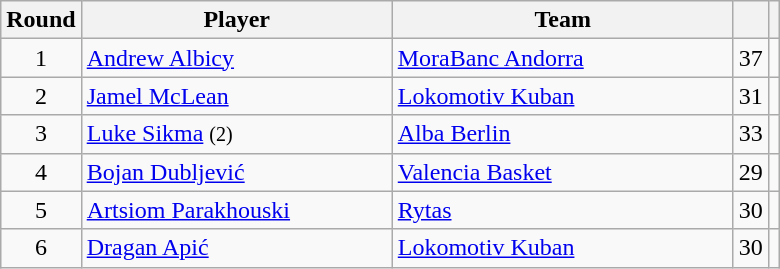<table class="wikitable sortable" style="text-align: center;">
<tr>
<th>Round</th>
<th style="width:200px;">Player</th>
<th style="width:220px;">Team</th>
<th><a href='#'></a></th>
<th></th>
</tr>
<tr>
<td>1</td>
<td align=left> <a href='#'>Andrew Albicy</a></td>
<td align=left> <a href='#'>MoraBanc Andorra</a></td>
<td>37</td>
<td></td>
</tr>
<tr>
<td>2</td>
<td align=left> <a href='#'>Jamel McLean</a></td>
<td align=left> <a href='#'>Lokomotiv Kuban</a></td>
<td>31</td>
<td></td>
</tr>
<tr>
<td>3</td>
<td align=left> <a href='#'>Luke Sikma</a> <small>(2)</small></td>
<td align=left> <a href='#'>Alba Berlin</a></td>
<td>33</td>
<td></td>
</tr>
<tr>
<td>4</td>
<td align=left> <a href='#'>Bojan Dubljević</a></td>
<td align=left> <a href='#'>Valencia Basket</a></td>
<td>29</td>
<td></td>
</tr>
<tr>
<td>5</td>
<td align=left> <a href='#'>Artsiom Parakhouski</a></td>
<td align=left> <a href='#'>Rytas</a></td>
<td>30</td>
<td></td>
</tr>
<tr>
<td>6</td>
<td align=left> <a href='#'>Dragan Apić</a></td>
<td align=left> <a href='#'>Lokomotiv Kuban</a></td>
<td>30</td>
<td></td>
</tr>
</table>
